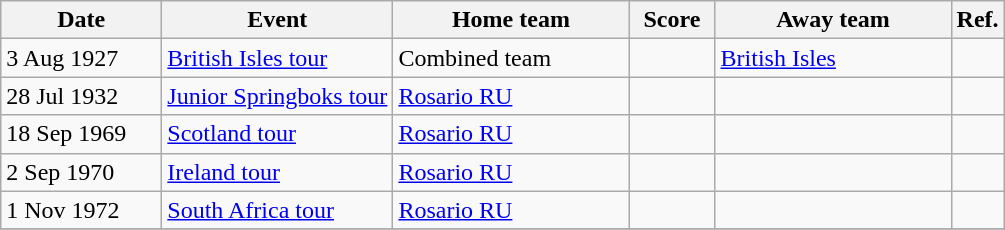<table class="wikitable"  style="text-align:left; width:;">
<tr>
<th width= 100px>Date</th>
<th width=  px>Event</th>
<th width= 150px>Home team</th>
<th width= 50px>Score</th>
<th width= 150px>Away team</th>
<th>Ref.</th>
</tr>
<tr>
<td>3 Aug 1927</td>
<td><a href='#'>British Isles tour</a></td>
<td>Combined team </td>
<td></td>
<td> <a href='#'>British Isles</a></td>
<td></td>
</tr>
<tr>
<td>28 Jul 1932</td>
<td><a href='#'>Junior Springboks tour</a></td>
<td><a href='#'>Rosario RU</a></td>
<td></td>
<td></td>
<td></td>
</tr>
<tr>
<td>18 Sep 1969</td>
<td><a href='#'>Scotland tour</a></td>
<td><a href='#'>Rosario RU</a></td>
<td></td>
<td></td>
<td></td>
</tr>
<tr>
<td>2 Sep 1970</td>
<td><a href='#'>Ireland tour</a></td>
<td><a href='#'>Rosario RU</a></td>
<td></td>
<td></td>
<td></td>
</tr>
<tr>
<td>1 Nov 1972</td>
<td><a href='#'>South Africa tour</a></td>
<td><a href='#'>Rosario RU</a></td>
<td></td>
<td></td>
<td></td>
</tr>
<tr>
</tr>
</table>
